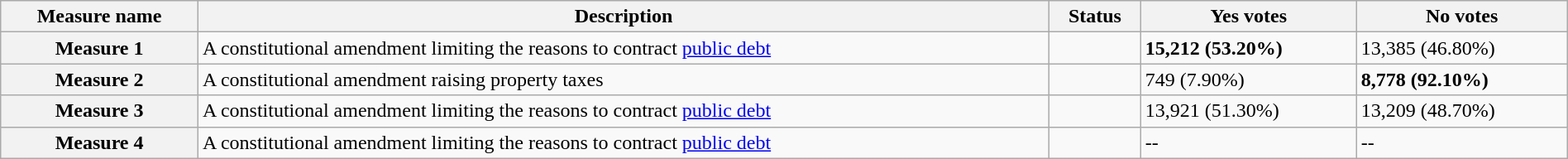<table class="wikitable sortable plainrowheaders" style="width:100%">
<tr>
<th scope="col">Measure name</th>
<th class="unsortable" scope="col">Description</th>
<th scope="col">Status</th>
<th scope="col">Yes votes</th>
<th scope="col">No votes</th>
</tr>
<tr>
<th scope="row">Measure 1</th>
<td>A constitutional amendment limiting the reasons to contract <a href='#'>public debt</a></td>
<td></td>
<td><strong>15,212 (53.20%)</strong></td>
<td>13,385 (46.80%)</td>
</tr>
<tr>
<th scope="row">Measure 2</th>
<td>A constitutional amendment raising property taxes</td>
<td></td>
<td>749 (7.90%)</td>
<td><strong>8,778 (92.10%)</strong></td>
</tr>
<tr>
<th scope="row">Measure 3</th>
<td>A constitutional amendment limiting the reasons to contract <a href='#'>public debt</a></td>
<td></td>
<td>13,921 (51.30%)</td>
<td>13,209 (48.70%)</td>
</tr>
<tr>
<th scope="row">Measure 4</th>
<td>A constitutional amendment limiting the reasons to contract <a href='#'>public debt</a></td>
<td></td>
<td>--</td>
<td>--</td>
</tr>
</table>
